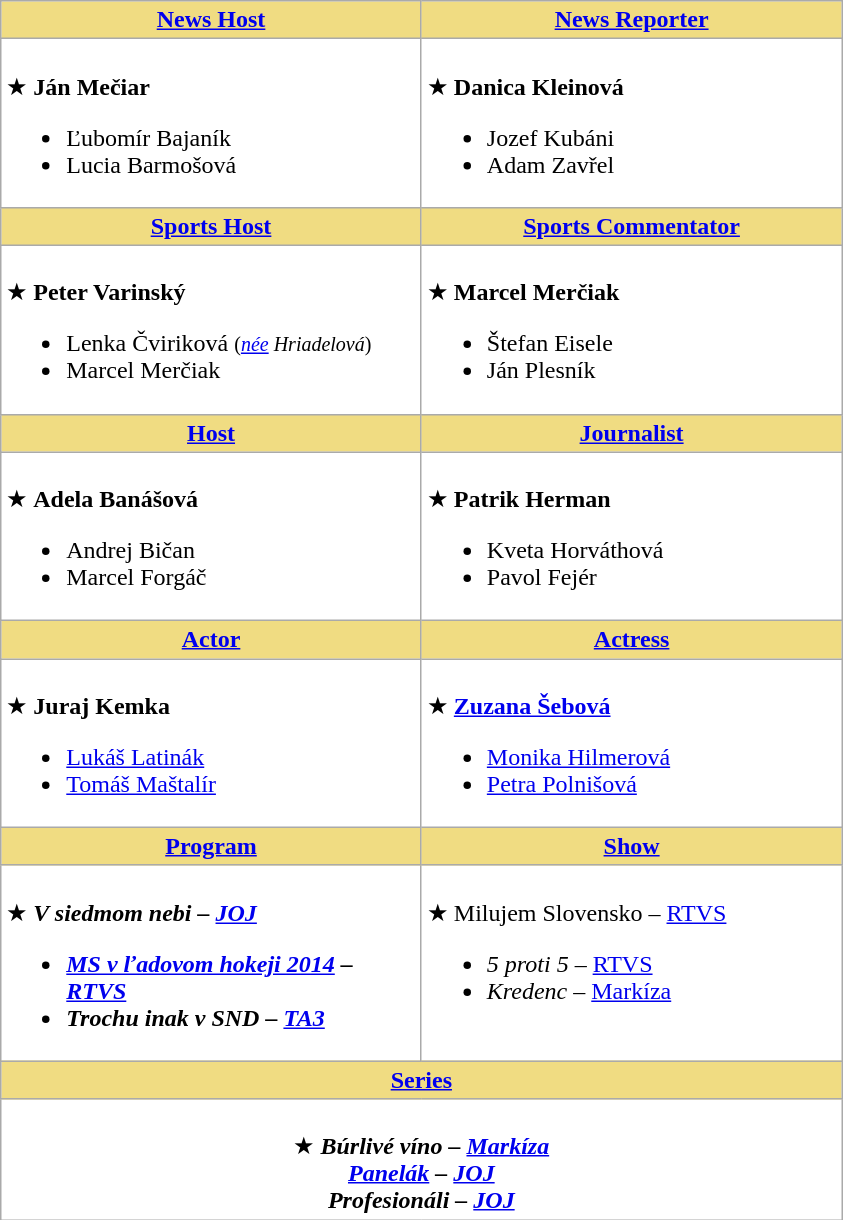<table class=wikitable style="background:white">
<tr>
<th style=background:#F0DC82 width=273><a href='#'>News Host</a></th>
<th style=background:#F0DC82 width=273><a href='#'>News Reporter</a></th>
</tr>
<tr>
<td scope=row valign=top><br>★ <strong>Ján Mečiar</strong><ul><li>Ľubomír Bajaník</li><li>Lucia Barmošová</li></ul></td>
<td scope=row valign=top><br>★ <strong>Danica Kleinová</strong><ul><li>Jozef Kubáni</li><li>Adam Zavřel</li></ul></td>
</tr>
<tr>
<th style=background:#F0DC82 width=273><a href='#'>Sports Host</a></th>
<th style=background:#F0DC82 width=273><a href='#'>Sports Commentator</a></th>
</tr>
<tr>
<td scope=row valign=top><br>★ <strong>Peter Varinský</strong><ul><li>Lenka Čviriková <small>(<em><a href='#'>née</a> Hriadelová</em>)</small></li><li>Marcel Merčiak</li></ul></td>
<td scope=row valign=top><br>★ <strong>Marcel Merčiak</strong><ul><li>Štefan Eisele</li><li>Ján Plesník</li></ul></td>
</tr>
<tr>
<th style=background:#F0DC82 width=273><a href='#'>Host</a></th>
<th style=background:#F0DC82 width=273><a href='#'>Journalist</a></th>
</tr>
<tr>
<td scope=row valign=top><br>★ <strong>Adela Banášová</strong><ul><li>Andrej Bičan</li><li>Marcel Forgáč</li></ul></td>
<td scope=row valign=top><br>★ <strong>Patrik Herman</strong><ul><li>Kveta Horváthová</li><li>Pavol Fejér</li></ul></td>
</tr>
<tr>
<th style=background:#F0DC82 width=273><a href='#'>Actor</a></th>
<th style=background:#F0DC82 width=273><a href='#'>Actress</a></th>
</tr>
<tr>
<td scope=row valign=top><br>★ <strong>Juraj Kemka</strong><ul><li><a href='#'>Lukáš Latinák</a></li><li><a href='#'>Tomáš Maštalír</a></li></ul></td>
<td scope=row valign=top><br>★ <strong><a href='#'>Zuzana Šebová</a></strong><ul><li><a href='#'>Monika Hilmerová</a></li><li><a href='#'>Petra Polnišová</a></li></ul></td>
</tr>
<tr>
<th style=background:#F0DC82 width=273><a href='#'>Program</a></th>
<th style=background:#F0DC82 width=273><a href='#'>Show</a></th>
</tr>
<tr>
<td scope=row valign=top><br>★ <strong><em>V siedmom nebi<em> – <a href='#'>JOJ</a><strong><ul><li></em><a href='#'>MS v ľadovom hokeji 2014</a><em> – <a href='#'>RTVS</a></li><li></em>Trochu inak v SND<em> – <a href='#'>TA3</a></li></ul></td>
<td scope=row valign=top><br>★ </em></strong>Milujem Slovensko</em> – <a href='#'>RTVS</a></strong><ul><li><em>5 proti 5</em> – <a href='#'>RTVS</a></li><li><em>Kredenc</em> – <a href='#'>Markíza</a></li></ul></td>
</tr>
<tr>
<th colspan=2 style=background:#F0DC82 width=546><a href='#'>Series</a></th>
</tr>
<tr>
<td colspan=2 scope=row valign=top align=center><br>★ <strong><em>Búrlivé víno<em> – <a href='#'>Markíza</a><strong> <br></em><a href='#'>Panelák</a><em> – <a href='#'>JOJ</a> <br></em>Profesionáli<em> – <a href='#'>JOJ</a></td>
</tr>
</table>
